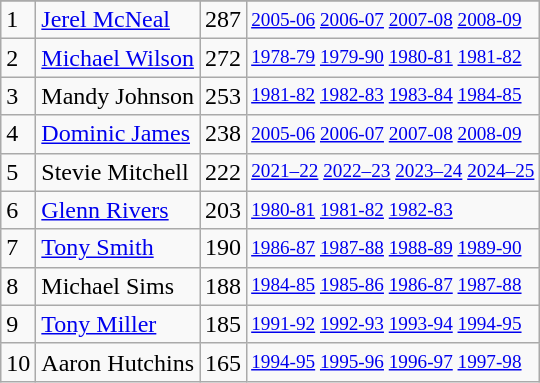<table class="wikitable">
<tr>
</tr>
<tr>
<td>1</td>
<td><a href='#'>Jerel McNeal</a></td>
<td>287</td>
<td style="font-size:80%;"><a href='#'>2005-06</a> <a href='#'>2006-07</a> <a href='#'>2007-08</a> <a href='#'>2008-09</a></td>
</tr>
<tr>
<td>2</td>
<td><a href='#'>Michael Wilson</a></td>
<td>272</td>
<td style="font-size:80%;"><a href='#'>1978-79</a> <a href='#'>1979-90</a> <a href='#'>1980-81</a> <a href='#'>1981-82</a></td>
</tr>
<tr>
<td>3</td>
<td>Mandy Johnson</td>
<td>253</td>
<td style="font-size:80%;"><a href='#'>1981-82</a> <a href='#'>1982-83</a> <a href='#'>1983-84</a> <a href='#'>1984-85</a></td>
</tr>
<tr>
<td>4</td>
<td><a href='#'>Dominic James</a></td>
<td>238</td>
<td style="font-size:80%;"><a href='#'>2005-06</a> <a href='#'>2006-07</a> <a href='#'>2007-08</a> <a href='#'>2008-09</a></td>
</tr>
<tr>
<td>5</td>
<td>Stevie Mitchell</td>
<td>222</td>
<td style="font-size:80%;"><a href='#'>2021–22</a> <a href='#'>2022–23</a> <a href='#'>2023–24</a> <a href='#'>2024–25</a></td>
</tr>
<tr>
<td>6</td>
<td><a href='#'>Glenn Rivers</a></td>
<td>203</td>
<td style="font-size:80%;"><a href='#'>1980-81</a> <a href='#'>1981-82</a> <a href='#'>1982-83</a></td>
</tr>
<tr>
<td>7</td>
<td><a href='#'>Tony Smith</a></td>
<td>190</td>
<td style="font-size:80%;"><a href='#'>1986-87</a> <a href='#'>1987-88</a> <a href='#'>1988-89</a> <a href='#'>1989-90</a></td>
</tr>
<tr>
<td>8</td>
<td>Michael Sims</td>
<td>188</td>
<td style="font-size:80%;"><a href='#'>1984-85</a> <a href='#'>1985-86</a> <a href='#'>1986-87</a> <a href='#'>1987-88</a></td>
</tr>
<tr>
<td>9</td>
<td><a href='#'>Tony Miller</a></td>
<td>185</td>
<td style="font-size:80%;"><a href='#'>1991-92</a> <a href='#'>1992-93</a> <a href='#'>1993-94</a> <a href='#'>1994-95</a></td>
</tr>
<tr>
<td>10</td>
<td>Aaron Hutchins</td>
<td>165</td>
<td style="font-size:80%;"><a href='#'>1994-95</a> <a href='#'>1995-96</a> <a href='#'>1996-97</a> <a href='#'>1997-98</a></td>
</tr>
</table>
